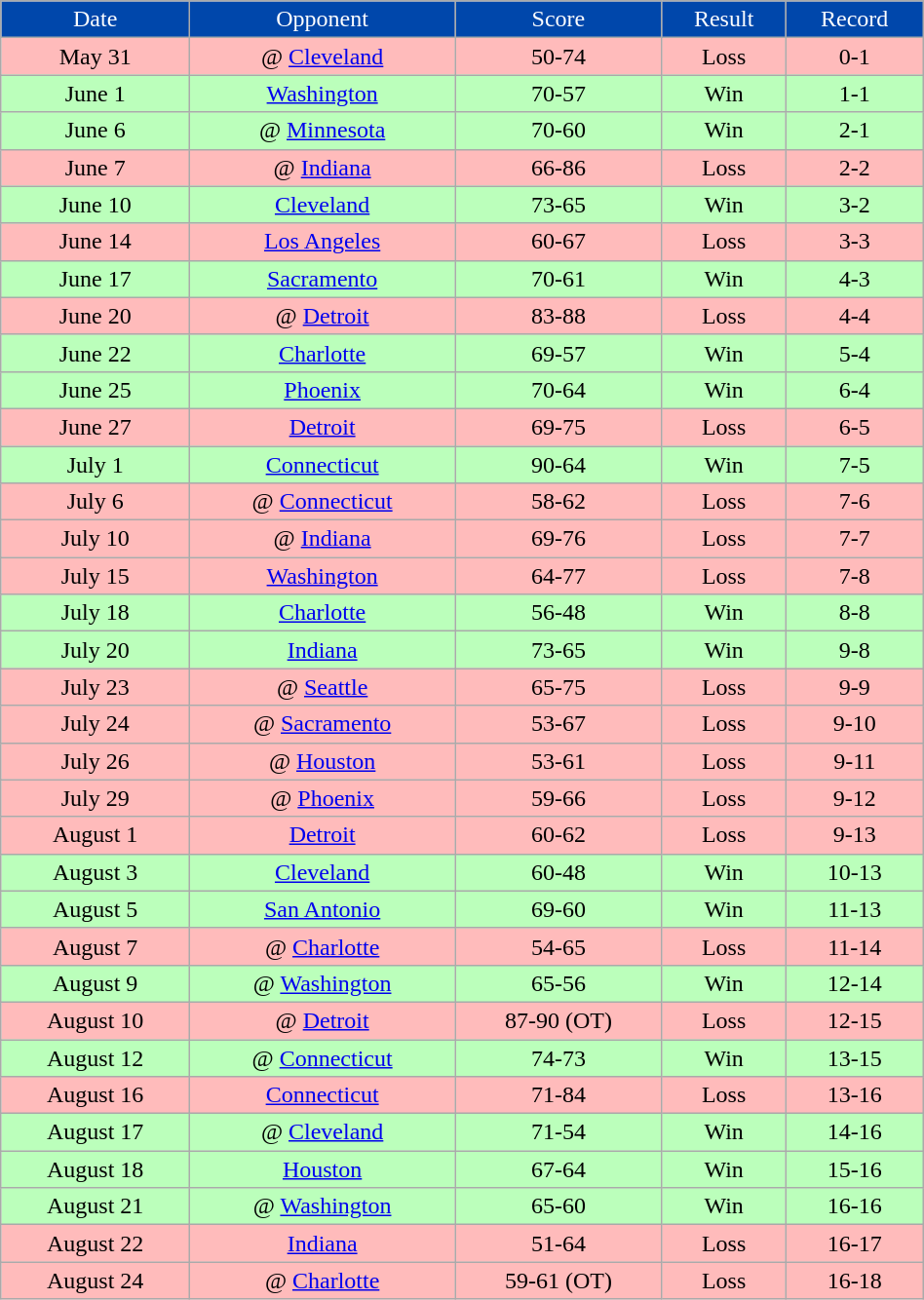<table class="wikitable" width="50%">
<tr align="center" style="background:#0047AB; color:white;">
<td>Date</td>
<td>Opponent</td>
<td>Score</td>
<td>Result</td>
<td>Record</td>
</tr>
<tr align="center" bgcolor="ffbbbb">
<td>May 31</td>
<td>@ <a href='#'>Cleveland</a></td>
<td>50-74</td>
<td>Loss</td>
<td>0-1</td>
</tr>
<tr align="center" bgcolor="bbffbb">
<td>June 1</td>
<td><a href='#'>Washington</a></td>
<td>70-57</td>
<td>Win</td>
<td>1-1</td>
</tr>
<tr align="center" bgcolor="bbffbb">
<td>June 6</td>
<td>@ <a href='#'>Minnesota</a></td>
<td>70-60</td>
<td>Win</td>
<td>2-1</td>
</tr>
<tr align="center" bgcolor="ffbbbb">
<td>June 7</td>
<td>@ <a href='#'>Indiana</a></td>
<td>66-86</td>
<td>Loss</td>
<td>2-2</td>
</tr>
<tr align="center" bgcolor="bbffbb">
<td>June 10</td>
<td><a href='#'>Cleveland</a></td>
<td>73-65</td>
<td>Win</td>
<td>3-2</td>
</tr>
<tr align="center" bgcolor="ffbbbb">
<td>June 14</td>
<td><a href='#'>Los Angeles</a></td>
<td>60-67</td>
<td>Loss</td>
<td>3-3</td>
</tr>
<tr align="center" bgcolor="bbffbb">
<td>June 17</td>
<td><a href='#'>Sacramento</a></td>
<td>70-61</td>
<td>Win</td>
<td>4-3</td>
</tr>
<tr align="center" bgcolor="ffbbbb">
<td>June 20</td>
<td>@ <a href='#'>Detroit</a></td>
<td>83-88</td>
<td>Loss</td>
<td>4-4</td>
</tr>
<tr align="center" bgcolor="bbffbb">
<td>June 22</td>
<td><a href='#'>Charlotte</a></td>
<td>69-57</td>
<td>Win</td>
<td>5-4</td>
</tr>
<tr align="center" bgcolor="bbffbb">
<td>June 25</td>
<td><a href='#'>Phoenix</a></td>
<td>70-64</td>
<td>Win</td>
<td>6-4</td>
</tr>
<tr align="center" bgcolor="ffbbbb">
<td>June 27</td>
<td><a href='#'>Detroit</a></td>
<td>69-75</td>
<td>Loss</td>
<td>6-5</td>
</tr>
<tr align="center" bgcolor="bbffbb">
<td>July 1</td>
<td><a href='#'>Connecticut</a></td>
<td>90-64</td>
<td>Win</td>
<td>7-5</td>
</tr>
<tr align="center" bgcolor="ffbbbb">
<td>July 6</td>
<td>@ <a href='#'>Connecticut</a></td>
<td>58-62</td>
<td>Loss</td>
<td>7-6</td>
</tr>
<tr align="center" bgcolor="ffbbbb">
<td>July 10</td>
<td>@ <a href='#'>Indiana</a></td>
<td>69-76</td>
<td>Loss</td>
<td>7-7</td>
</tr>
<tr align="center" bgcolor="ffbbbb">
<td>July 15</td>
<td><a href='#'>Washington</a></td>
<td>64-77</td>
<td>Loss</td>
<td>7-8</td>
</tr>
<tr align="center" bgcolor="bbffbb">
<td>July 18</td>
<td><a href='#'>Charlotte</a></td>
<td>56-48</td>
<td>Win</td>
<td>8-8</td>
</tr>
<tr align="center" bgcolor="bbffbb">
<td>July 20</td>
<td><a href='#'>Indiana</a></td>
<td>73-65</td>
<td>Win</td>
<td>9-8</td>
</tr>
<tr align="center" bgcolor="ffbbbb">
<td>July 23</td>
<td>@ <a href='#'>Seattle</a></td>
<td>65-75</td>
<td>Loss</td>
<td>9-9</td>
</tr>
<tr align="center" bgcolor="ffbbbb">
<td>July 24</td>
<td>@ <a href='#'>Sacramento</a></td>
<td>53-67</td>
<td>Loss</td>
<td>9-10</td>
</tr>
<tr align="center" bgcolor="ffbbbb">
<td>July 26</td>
<td>@ <a href='#'>Houston</a></td>
<td>53-61</td>
<td>Loss</td>
<td>9-11</td>
</tr>
<tr align="center" bgcolor="ffbbbb">
<td>July 29</td>
<td>@ <a href='#'>Phoenix</a></td>
<td>59-66</td>
<td>Loss</td>
<td>9-12</td>
</tr>
<tr align="center" bgcolor="ffbbbb">
<td>August 1</td>
<td><a href='#'>Detroit</a></td>
<td>60-62</td>
<td>Loss</td>
<td>9-13</td>
</tr>
<tr align="center" bgcolor="bbffbb">
<td>August 3</td>
<td><a href='#'>Cleveland</a></td>
<td>60-48</td>
<td>Win</td>
<td>10-13</td>
</tr>
<tr align="center" bgcolor="bbffbb">
<td>August 5</td>
<td><a href='#'>San Antonio</a></td>
<td>69-60</td>
<td>Win</td>
<td>11-13</td>
</tr>
<tr align="center" bgcolor="ffbbbb">
<td>August 7</td>
<td>@ <a href='#'>Charlotte</a></td>
<td>54-65</td>
<td>Loss</td>
<td>11-14</td>
</tr>
<tr align="center" bgcolor="bbffbb">
<td>August 9</td>
<td>@ <a href='#'>Washington</a></td>
<td>65-56</td>
<td>Win</td>
<td>12-14</td>
</tr>
<tr align="center" bgcolor="ffbbbb">
<td>August 10</td>
<td>@ <a href='#'>Detroit</a></td>
<td>87-90 (OT)</td>
<td>Loss</td>
<td>12-15</td>
</tr>
<tr align="center" bgcolor="bbffbb">
<td>August 12</td>
<td>@ <a href='#'>Connecticut</a></td>
<td>74-73</td>
<td>Win</td>
<td>13-15</td>
</tr>
<tr align="center" bgcolor="ffbbbb">
<td>August 16</td>
<td><a href='#'>Connecticut</a></td>
<td>71-84</td>
<td>Loss</td>
<td>13-16</td>
</tr>
<tr align="center" bgcolor="bbffbb">
<td>August 17</td>
<td>@ <a href='#'>Cleveland</a></td>
<td>71-54</td>
<td>Win</td>
<td>14-16</td>
</tr>
<tr align="center" bgcolor="bbffbb">
<td>August 18</td>
<td><a href='#'>Houston</a></td>
<td>67-64</td>
<td>Win</td>
<td>15-16</td>
</tr>
<tr align="center" bgcolor="bbffbb">
<td>August 21</td>
<td>@ <a href='#'>Washington</a></td>
<td>65-60</td>
<td>Win</td>
<td>16-16</td>
</tr>
<tr align="center" bgcolor="ffbbbb">
<td>August 22</td>
<td><a href='#'>Indiana</a></td>
<td>51-64</td>
<td>Loss</td>
<td>16-17</td>
</tr>
<tr align="center" bgcolor="ffbbbb">
<td>August 24</td>
<td>@ <a href='#'>Charlotte</a></td>
<td>59-61 (OT)</td>
<td>Loss</td>
<td>16-18</td>
</tr>
</table>
